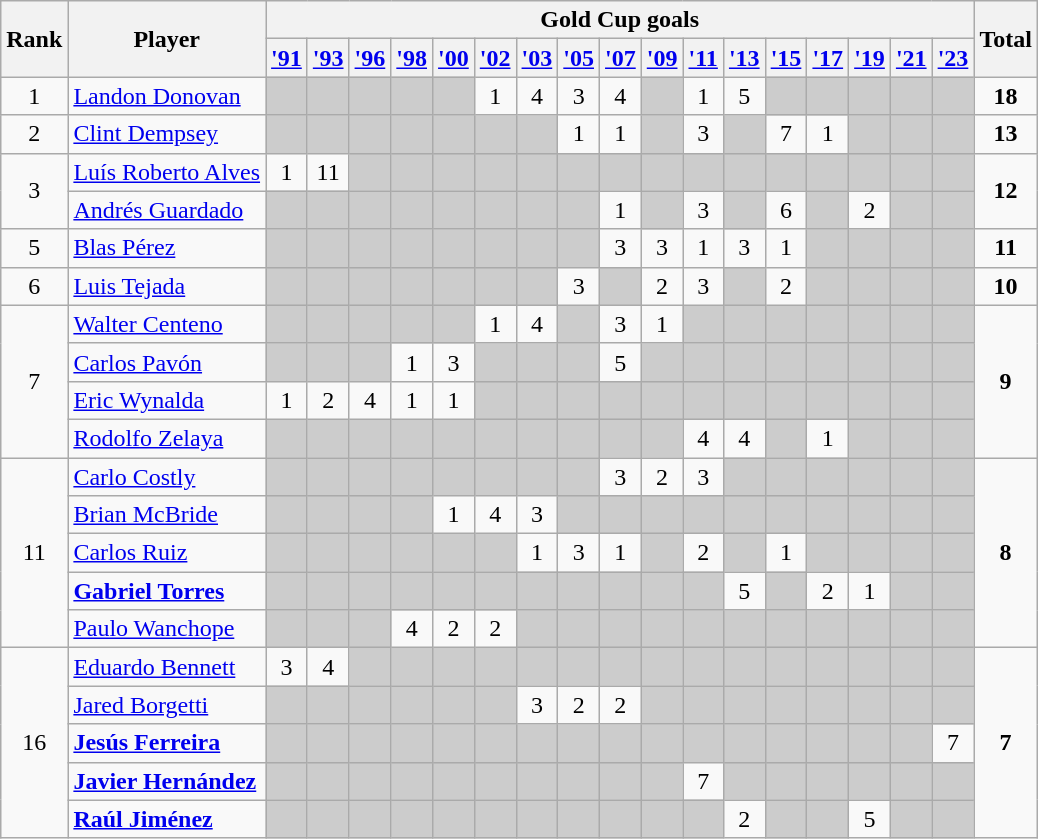<table class="wikitable" style="text-align:center;">
<tr>
<th rowspan="2" style="text-align:center;">Rank</th>
<th rowspan="2">Player</th>
<th colspan="17">Gold Cup goals</th>
<th rowspan="2">Total</th>
</tr>
<tr>
<th><a href='#'>'91</a></th>
<th><a href='#'>'93</a></th>
<th><a href='#'>'96</a></th>
<th><a href='#'>'98</a></th>
<th><a href='#'>'00</a></th>
<th><a href='#'>'02</a></th>
<th><a href='#'>'03</a></th>
<th><a href='#'>'05</a></th>
<th><a href='#'>'07</a></th>
<th><a href='#'>'09</a></th>
<th><a href='#'>'11</a></th>
<th><a href='#'>'13</a></th>
<th><a href='#'>'15</a></th>
<th><a href='#'>'17</a></th>
<th><a href='#'>'19</a></th>
<th><a href='#'>'21</a></th>
<th><a href='#'>'23</a></th>
</tr>
<tr>
<td>1</td>
<td style="text-align:left;"> <a href='#'>Landon Donovan</a></td>
<td bgcolor=#cccccc></td>
<td bgcolor=#cccccc></td>
<td bgcolor=#cccccc></td>
<td bgcolor=#cccccc></td>
<td bgcolor=#cccccc></td>
<td>1</td>
<td>4</td>
<td>3</td>
<td>4</td>
<td bgcolor=#cccccc></td>
<td>1</td>
<td>5</td>
<td bgcolor=#cccccc></td>
<td bgcolor=#cccccc></td>
<td bgcolor=#cccccc></td>
<td bgcolor=#cccccc></td>
<td bgcolor=#cccccc></td>
<td><strong>18</strong></td>
</tr>
<tr>
<td>2</td>
<td style="text-align:left;"> <a href='#'>Clint Dempsey</a></td>
<td bgcolor=#cccccc></td>
<td bgcolor=#cccccc></td>
<td bgcolor=#cccccc></td>
<td bgcolor=#cccccc></td>
<td bgcolor=#cccccc></td>
<td bgcolor=#cccccc></td>
<td bgcolor=#cccccc></td>
<td>1</td>
<td>1</td>
<td bgcolor=#cccccc></td>
<td>3</td>
<td bgcolor=#cccccc></td>
<td>7</td>
<td>1</td>
<td bgcolor=#cccccc></td>
<td bgcolor=#cccccc></td>
<td bgcolor=#cccccc></td>
<td><strong>13</strong></td>
</tr>
<tr>
<td rowspan=2>3</td>
<td style="text-align:left;"> <a href='#'>Luís Roberto Alves</a></td>
<td>1</td>
<td>11</td>
<td bgcolor=#cccccc></td>
<td bgcolor=#cccccc></td>
<td bgcolor=#cccccc></td>
<td bgcolor=#cccccc></td>
<td bgcolor=#cccccc></td>
<td bgcolor=#cccccc></td>
<td bgcolor=#cccccc></td>
<td bgcolor=#cccccc></td>
<td bgcolor=#cccccc></td>
<td bgcolor=#cccccc></td>
<td bgcolor=#cccccc></td>
<td bgcolor=#cccccc></td>
<td bgcolor=#cccccc></td>
<td bgcolor=#cccccc></td>
<td bgcolor=#cccccc></td>
<td rowspan=2><strong>12</strong></td>
</tr>
<tr>
<td style="text-align:left;"> <a href='#'>Andrés Guardado</a></td>
<td bgcolor=#cccccc></td>
<td bgcolor=#cccccc></td>
<td bgcolor=#cccccc></td>
<td bgcolor=#cccccc></td>
<td bgcolor=#cccccc></td>
<td bgcolor=#cccccc></td>
<td bgcolor=#cccccc></td>
<td bgcolor=#cccccc></td>
<td>1</td>
<td bgcolor=#cccccc></td>
<td>3</td>
<td bgcolor=#cccccc></td>
<td>6</td>
<td bgcolor=#cccccc></td>
<td>2</td>
<td bgcolor=#cccccc></td>
<td bgcolor=#cccccc></td>
</tr>
<tr>
<td>5</td>
<td style="text-align:left;"> <a href='#'>Blas Pérez</a></td>
<td bgcolor=#cccccc></td>
<td bgcolor=#cccccc></td>
<td bgcolor=#cccccc></td>
<td bgcolor=#cccccc></td>
<td bgcolor=#cccccc></td>
<td bgcolor=#cccccc></td>
<td bgcolor=#cccccc></td>
<td bgcolor=#cccccc></td>
<td>3</td>
<td>3</td>
<td>1</td>
<td>3</td>
<td>1</td>
<td bgcolor=#cccccc></td>
<td bgcolor=#cccccc></td>
<td bgcolor=#cccccc></td>
<td bgcolor=#cccccc></td>
<td><strong>11</strong></td>
</tr>
<tr>
<td>6</td>
<td style="text-align:left;"> <a href='#'>Luis Tejada</a></td>
<td bgcolor=#cccccc></td>
<td bgcolor=#cccccc></td>
<td bgcolor=#cccccc></td>
<td bgcolor=#cccccc></td>
<td bgcolor=#cccccc></td>
<td bgcolor=#cccccc></td>
<td bgcolor=#cccccc></td>
<td>3</td>
<td bgcolor=#cccccc></td>
<td>2</td>
<td>3</td>
<td bgcolor=#cccccc></td>
<td>2</td>
<td bgcolor=#cccccc></td>
<td bgcolor=#cccccc></td>
<td bgcolor=#cccccc></td>
<td bgcolor=#cccccc></td>
<td><strong>10</strong></td>
</tr>
<tr>
<td rowspan=4>7</td>
<td style="text-align:left;"> <a href='#'>Walter Centeno</a></td>
<td bgcolor=#cccccc></td>
<td bgcolor=#cccccc></td>
<td bgcolor=#cccccc></td>
<td bgcolor=#cccccc></td>
<td bgcolor=#cccccc></td>
<td>1</td>
<td>4</td>
<td bgcolor=#cccccc></td>
<td>3</td>
<td>1</td>
<td bgcolor=#cccccc></td>
<td bgcolor=#cccccc></td>
<td bgcolor=#cccccc></td>
<td bgcolor=#cccccc></td>
<td bgcolor=#cccccc></td>
<td bgcolor=#cccccc></td>
<td bgcolor=#cccccc></td>
<td rowspan=4><strong>9</strong></td>
</tr>
<tr>
<td style="text-align:left;"> <a href='#'>Carlos Pavón</a></td>
<td bgcolor=#cccccc></td>
<td bgcolor=#cccccc></td>
<td bgcolor=#cccccc></td>
<td>1</td>
<td>3</td>
<td bgcolor=#cccccc></td>
<td bgcolor=#cccccc></td>
<td bgcolor=#cccccc></td>
<td>5</td>
<td bgcolor=#cccccc></td>
<td bgcolor=#cccccc></td>
<td bgcolor=#cccccc></td>
<td bgcolor=#cccccc></td>
<td bgcolor=#cccccc></td>
<td bgcolor=#cccccc></td>
<td bgcolor=#cccccc></td>
<td bgcolor=#cccccc></td>
</tr>
<tr>
<td style="text-align:left;"> <a href='#'>Eric Wynalda</a></td>
<td>1</td>
<td>2</td>
<td>4</td>
<td>1</td>
<td>1</td>
<td bgcolor=#cccccc></td>
<td bgcolor=#cccccc></td>
<td bgcolor=#cccccc></td>
<td bgcolor=#cccccc></td>
<td bgcolor=#cccccc></td>
<td bgcolor=#cccccc></td>
<td bgcolor=#cccccc></td>
<td bgcolor=#cccccc></td>
<td bgcolor=#cccccc></td>
<td bgcolor=#cccccc></td>
<td bgcolor=#cccccc></td>
<td bgcolor=#cccccc></td>
</tr>
<tr>
<td style="text-align:left;"> <a href='#'>Rodolfo Zelaya</a></td>
<td bgcolor=#cccccc></td>
<td bgcolor=#cccccc></td>
<td bgcolor=#cccccc></td>
<td bgcolor=#cccccc></td>
<td bgcolor=#cccccc></td>
<td bgcolor=#cccccc></td>
<td bgcolor=#cccccc></td>
<td bgcolor=#cccccc></td>
<td bgcolor=#cccccc></td>
<td bgcolor=#cccccc></td>
<td>4</td>
<td>4</td>
<td bgcolor=#cccccc></td>
<td>1</td>
<td bgcolor=#cccccc></td>
<td bgcolor=#cccccc></td>
<td bgcolor=#cccccc></td>
</tr>
<tr>
<td rowspan=5>11</td>
<td style="text-align:left;"> <a href='#'>Carlo Costly</a></td>
<td bgcolor=#cccccc></td>
<td bgcolor=#cccccc></td>
<td bgcolor=#cccccc></td>
<td bgcolor=#cccccc></td>
<td bgcolor=#cccccc></td>
<td bgcolor=#cccccc></td>
<td bgcolor=#cccccc></td>
<td bgcolor=#cccccc></td>
<td>3</td>
<td>2</td>
<td>3</td>
<td bgcolor=#cccccc></td>
<td bgcolor=#cccccc></td>
<td bgcolor=#cccccc></td>
<td bgcolor=#cccccc></td>
<td bgcolor=#cccccc></td>
<td bgcolor=#cccccc></td>
<td rowspan=5><strong>8</strong></td>
</tr>
<tr>
<td style="text-align:left;"> <a href='#'>Brian McBride</a></td>
<td bgcolor=#cccccc></td>
<td bgcolor=#cccccc></td>
<td bgcolor=#cccccc></td>
<td bgcolor=#cccccc></td>
<td>1</td>
<td>4</td>
<td>3</td>
<td bgcolor=#cccccc></td>
<td bgcolor=#cccccc></td>
<td bgcolor=#cccccc></td>
<td bgcolor=#cccccc></td>
<td bgcolor=#cccccc></td>
<td bgcolor=#cccccc></td>
<td bgcolor=#cccccc></td>
<td bgcolor=#cccccc></td>
<td bgcolor=#cccccc></td>
<td bgcolor=#cccccc></td>
</tr>
<tr>
<td style="text-align:left;"> <a href='#'>Carlos Ruiz</a></td>
<td bgcolor=#cccccc></td>
<td bgcolor=#cccccc></td>
<td bgcolor=#cccccc></td>
<td bgcolor=#cccccc></td>
<td bgcolor=#cccccc></td>
<td bgcolor=#cccccc></td>
<td>1</td>
<td>3</td>
<td>1</td>
<td bgcolor=#cccccc></td>
<td>2</td>
<td bgcolor=#cccccc></td>
<td>1</td>
<td bgcolor=#cccccc></td>
<td bgcolor=#cccccc></td>
<td bgcolor=#cccccc></td>
<td bgcolor=#cccccc></td>
</tr>
<tr>
<td style="text-align:left;"> <strong><a href='#'>Gabriel Torres</a></strong></td>
<td bgcolor=#cccccc></td>
<td bgcolor=#cccccc></td>
<td bgcolor=#cccccc></td>
<td bgcolor=#cccccc></td>
<td bgcolor=#cccccc></td>
<td bgcolor=#cccccc></td>
<td bgcolor=#cccccc></td>
<td bgcolor=#cccccc></td>
<td bgcolor=#cccccc></td>
<td bgcolor=#cccccc></td>
<td bgcolor=#cccccc></td>
<td>5</td>
<td bgcolor=#cccccc></td>
<td>2</td>
<td>1</td>
<td bgcolor=#cccccc></td>
<td bgcolor=#cccccc></td>
</tr>
<tr>
<td style="text-align:left;"> <a href='#'>Paulo Wanchope</a></td>
<td bgcolor=#cccccc></td>
<td bgcolor=#cccccc></td>
<td bgcolor=#cccccc></td>
<td>4</td>
<td>2</td>
<td>2</td>
<td bgcolor=#cccccc></td>
<td bgcolor=#cccccc></td>
<td bgcolor=#cccccc></td>
<td bgcolor=#cccccc></td>
<td bgcolor=#cccccc></td>
<td bgcolor=#cccccc></td>
<td bgcolor=#cccccc></td>
<td bgcolor=#cccccc></td>
<td bgcolor=#cccccc></td>
<td bgcolor=#cccccc></td>
<td bgcolor=#cccccc></td>
</tr>
<tr>
<td rowspan=5>16</td>
<td style="text-align:left;"> <a href='#'>Eduardo Bennett</a></td>
<td>3</td>
<td>4</td>
<td bgcolor=#cccccc></td>
<td bgcolor=#cccccc></td>
<td bgcolor=#cccccc></td>
<td bgcolor=#cccccc></td>
<td bgcolor=#cccccc></td>
<td bgcolor=#cccccc></td>
<td bgcolor=#cccccc></td>
<td bgcolor=#cccccc></td>
<td bgcolor=#cccccc></td>
<td bgcolor=#cccccc></td>
<td bgcolor=#cccccc></td>
<td bgcolor=#cccccc></td>
<td bgcolor=#cccccc></td>
<td bgcolor=#cccccc></td>
<td bgcolor=#cccccc></td>
<td rowspan=5><strong>7</strong></td>
</tr>
<tr>
<td style="text-align:left;"> <a href='#'>Jared Borgetti</a></td>
<td bgcolor=#cccccc></td>
<td bgcolor=#cccccc></td>
<td bgcolor=#cccccc></td>
<td bgcolor=#cccccc></td>
<td bgcolor=#cccccc></td>
<td bgcolor=#cccccc></td>
<td>3</td>
<td>2</td>
<td>2</td>
<td bgcolor=#cccccc></td>
<td bgcolor=#cccccc></td>
<td bgcolor=#cccccc></td>
<td bgcolor=#cccccc></td>
<td bgcolor=#cccccc></td>
<td bgcolor=#cccccc></td>
<td bgcolor=#cccccc></td>
<td bgcolor=#cccccc></td>
</tr>
<tr>
<td style="text-align:left;"> <strong><a href='#'>Jesús Ferreira</a></strong></td>
<td bgcolor=#cccccc></td>
<td bgcolor=#cccccc></td>
<td bgcolor=#cccccc></td>
<td bgcolor=#cccccc></td>
<td bgcolor=#cccccc></td>
<td bgcolor=#cccccc></td>
<td bgcolor=#cccccc></td>
<td bgcolor=#cccccc></td>
<td bgcolor=#cccccc></td>
<td bgcolor=#cccccc></td>
<td bgcolor=#cccccc></td>
<td bgcolor=#cccccc></td>
<td bgcolor=#cccccc></td>
<td bgcolor=#cccccc></td>
<td bgcolor=#cccccc></td>
<td bgcolor=#cccccc></td>
<td>7</td>
</tr>
<tr>
<td style="text-align:left;"> <strong><a href='#'>Javier Hernández</a></strong></td>
<td bgcolor=#cccccc></td>
<td bgcolor=#cccccc></td>
<td bgcolor=#cccccc></td>
<td bgcolor=#cccccc></td>
<td bgcolor=#cccccc></td>
<td bgcolor=#cccccc></td>
<td bgcolor=#cccccc></td>
<td bgcolor=#cccccc></td>
<td bgcolor=#cccccc></td>
<td bgcolor=#cccccc></td>
<td>7</td>
<td bgcolor=#cccccc></td>
<td bgcolor=#cccccc></td>
<td bgcolor=#cccccc></td>
<td bgcolor=#cccccc></td>
<td bgcolor=#cccccc></td>
<td bgcolor=#cccccc></td>
</tr>
<tr>
<td style="text-align:left;"> <strong><a href='#'>Raúl Jiménez</a></strong></td>
<td bgcolor=#cccccc></td>
<td bgcolor=#cccccc></td>
<td bgcolor=#cccccc></td>
<td bgcolor=#cccccc></td>
<td bgcolor=#cccccc></td>
<td bgcolor=#cccccc></td>
<td bgcolor=#cccccc></td>
<td bgcolor=#cccccc></td>
<td bgcolor=#cccccc></td>
<td bgcolor=#cccccc></td>
<td bgcolor=#cccccc></td>
<td>2</td>
<td bgcolor=#cccccc></td>
<td bgcolor=#cccccc></td>
<td>5</td>
<td bgcolor=#cccccc></td>
<td bgcolor=#cccccc></td>
</tr>
</table>
